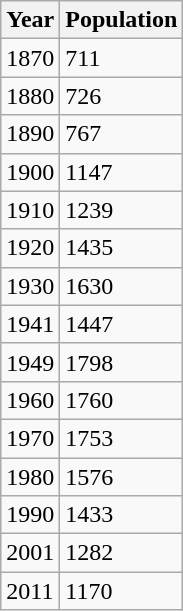<table class="wikitable">
<tr>
<th>Year</th>
<th>Population</th>
</tr>
<tr>
<td>1870</td>
<td>711</td>
</tr>
<tr>
<td>1880</td>
<td>726</td>
</tr>
<tr>
<td>1890</td>
<td>767</td>
</tr>
<tr>
<td>1900</td>
<td>1147</td>
</tr>
<tr>
<td>1910</td>
<td>1239</td>
</tr>
<tr>
<td>1920</td>
<td>1435</td>
</tr>
<tr>
<td>1930</td>
<td>1630</td>
</tr>
<tr>
<td>1941</td>
<td>1447</td>
</tr>
<tr>
<td>1949</td>
<td>1798</td>
</tr>
<tr>
<td>1960</td>
<td>1760</td>
</tr>
<tr>
<td>1970</td>
<td>1753</td>
</tr>
<tr>
<td>1980</td>
<td>1576</td>
</tr>
<tr>
<td>1990</td>
<td>1433</td>
</tr>
<tr>
<td>2001</td>
<td>1282</td>
</tr>
<tr>
<td>2011</td>
<td>1170</td>
</tr>
</table>
